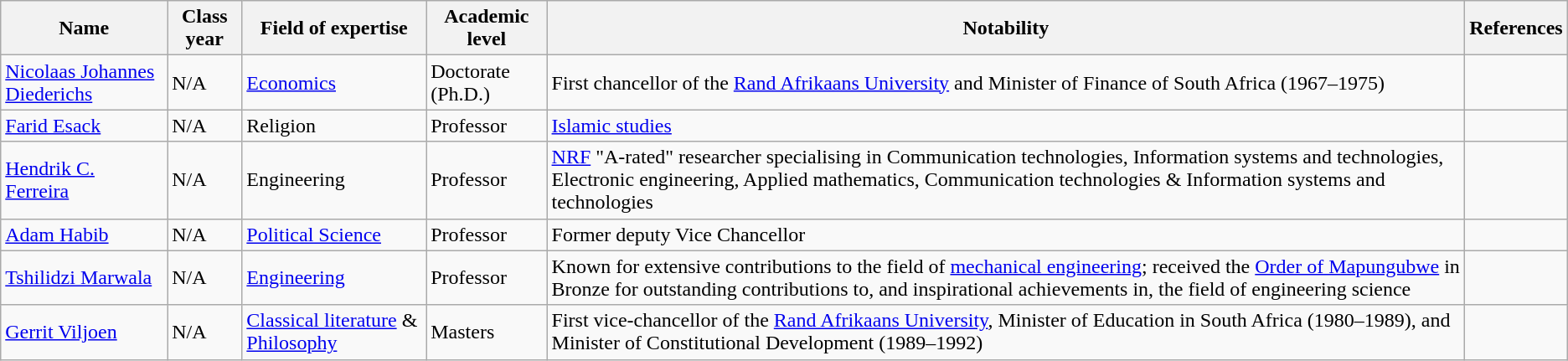<table class="wikitable sortable">
<tr>
<th>Name</th>
<th>Class year</th>
<th>Field of expertise</th>
<th>Academic level</th>
<th>Notability</th>
<th>References</th>
</tr>
<tr>
<td><a href='#'>Nicolaas Johannes Diederichs</a></td>
<td>N/A</td>
<td><a href='#'>Economics</a></td>
<td>Doctorate (Ph.D.)</td>
<td>First chancellor of the <a href='#'>Rand Afrikaans University</a> and Minister of Finance of South Africa (1967–1975)</td>
<td></td>
</tr>
<tr>
<td><a href='#'>Farid Esack</a></td>
<td>N/A</td>
<td>Religion</td>
<td>Professor</td>
<td><a href='#'>Islamic studies</a></td>
<td></td>
</tr>
<tr>
<td><a href='#'>Hendrik C. Ferreira</a></td>
<td>N/A</td>
<td>Engineering</td>
<td>Professor</td>
<td><a href='#'>NRF</a> "A-rated" researcher specialising in Communication technologies, Information systems and technologies, Electronic engineering, Applied mathematics, Communication technologies & Information systems and technologies</td>
<td></td>
</tr>
<tr>
<td><a href='#'>Adam Habib</a></td>
<td>N/A</td>
<td><a href='#'>Political Science</a></td>
<td>Professor</td>
<td>Former deputy Vice Chancellor</td>
<td></td>
</tr>
<tr>
<td><a href='#'>Tshilidzi Marwala</a></td>
<td>N/A</td>
<td><a href='#'>Engineering</a></td>
<td>Professor</td>
<td>Known for extensive contributions to the field of <a href='#'>mechanical engineering</a>; received the <a href='#'>Order of Mapungubwe</a> in Bronze for outstanding contributions to, and inspirational achievements in, the field of engineering science</td>
<td></td>
</tr>
<tr>
<td><a href='#'>Gerrit Viljoen</a></td>
<td>N/A</td>
<td><a href='#'>Classical literature</a> & <a href='#'>Philosophy</a></td>
<td>Masters</td>
<td>First vice-chancellor of the <a href='#'>Rand Afrikaans University</a>, Minister of Education in South Africa (1980–1989), and Minister of Constitutional Development (1989–1992)</td>
<td></td>
</tr>
</table>
